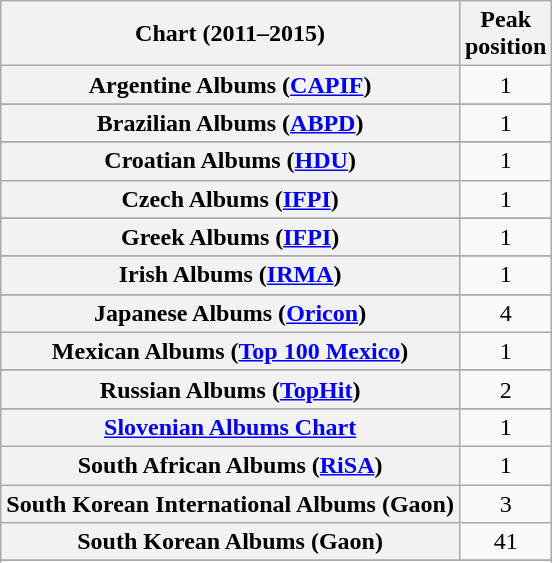<table class="wikitable plainrowheaders sortable">
<tr>
<th>Chart (2011–2015)</th>
<th>Peak<br>position</th>
</tr>
<tr>
<th scope="row">Argentine Albums (<a href='#'>CAPIF</a>)</th>
<td style="text-align:center;">1</td>
</tr>
<tr>
</tr>
<tr>
</tr>
<tr>
</tr>
<tr>
</tr>
<tr>
<th scope="row">Brazilian Albums (<a href='#'>ABPD</a>)</th>
<td style="text-align:center;">1</td>
</tr>
<tr>
</tr>
<tr>
<th scope="row">Croatian Albums (<a href='#'>HDU</a>)</th>
<td style="text-align:center;">1</td>
</tr>
<tr>
<th scope="row">Czech Albums (<a href='#'>IFPI</a>)</th>
<td style="text-align:center;">1</td>
</tr>
<tr>
</tr>
<tr>
</tr>
<tr>
</tr>
<tr>
</tr>
<tr>
</tr>
<tr>
<th scope="row">Greek Albums (<a href='#'>IFPI</a>)</th>
<td style="text-align:center;">1</td>
</tr>
<tr>
</tr>
<tr>
<th scope="row">Irish Albums (<a href='#'>IRMA</a>)</th>
<td style="text-align:center">1</td>
</tr>
<tr>
</tr>
<tr>
<th scope="row">Japanese Albums (<a href='#'>Oricon</a>)</th>
<td style="text-align:center;">4</td>
</tr>
<tr>
<th scope="row">Mexican Albums (<a href='#'>Top 100 Mexico</a>)</th>
<td style="text-align:center;">1</td>
</tr>
<tr>
</tr>
<tr>
</tr>
<tr>
</tr>
<tr>
</tr>
<tr>
<th scope="row">Russian Albums (<a href='#'>TopHit</a>)</th>
<td style="text-align:center;">2</td>
</tr>
<tr>
</tr>
<tr>
<th scope="row"><a href='#'>Slovenian Albums Chart</a></th>
<td style="text-align:center;">1</td>
</tr>
<tr>
<th scope="row">South African Albums (<a href='#'>RiSA</a>)</th>
<td style="text-align:center;">1</td>
</tr>
<tr>
<th scope="row">South Korean International Albums (Gaon)</th>
<td style="text-align:center;">3</td>
</tr>
<tr>
<th scope="row">South Korean Albums (Gaon)</th>
<td style="text-align:center;">41</td>
</tr>
<tr>
</tr>
<tr>
</tr>
<tr>
</tr>
<tr>
</tr>
<tr>
</tr>
<tr>
</tr>
</table>
